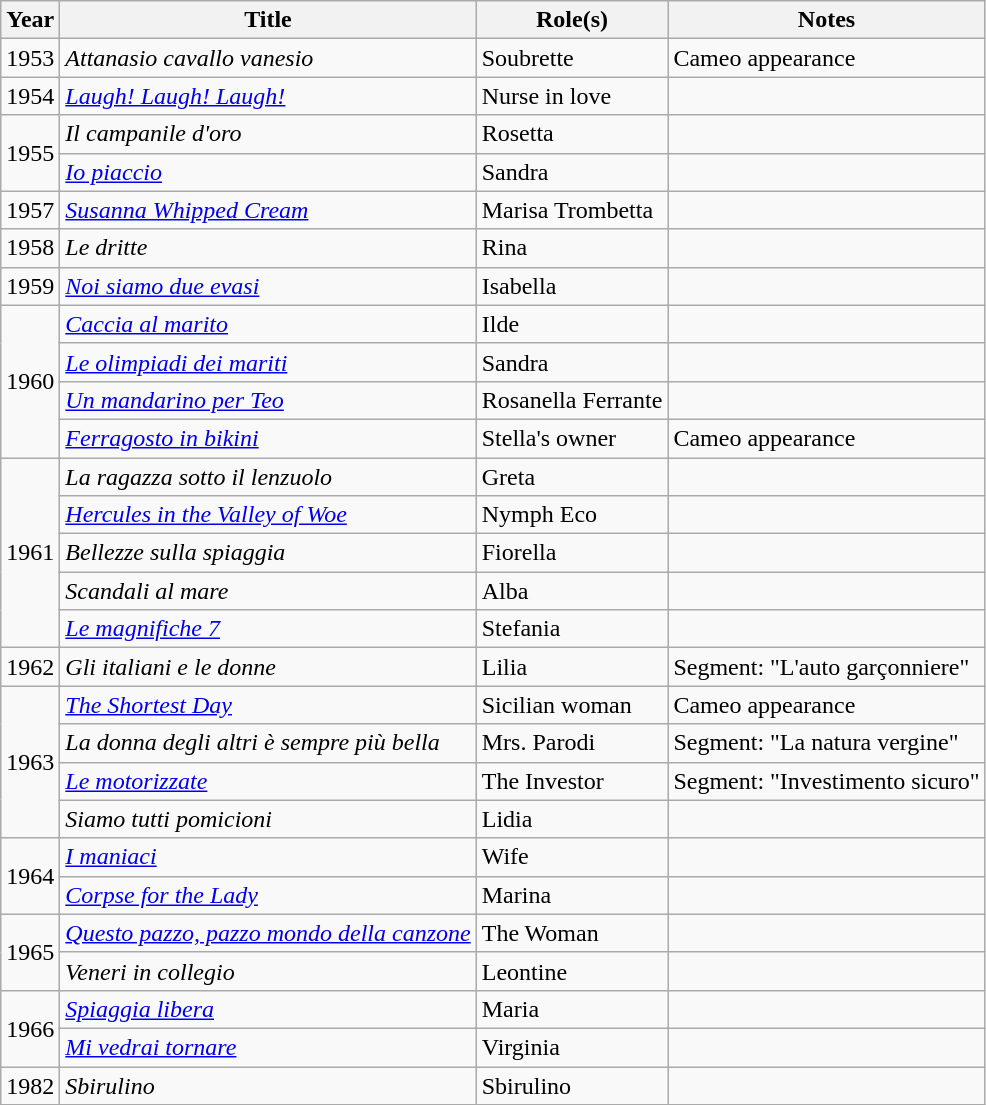<table class="wikitable plainrowheaders sortable">
<tr>
<th scope="col">Year</th>
<th scope="col">Title</th>
<th scope="col">Role(s)</th>
<th scope="col" class="unsortable">Notes</th>
</tr>
<tr>
<td>1953</td>
<td><em>Attanasio cavallo vanesio</em></td>
<td>Soubrette</td>
<td>Cameo appearance</td>
</tr>
<tr>
<td>1954</td>
<td><em><a href='#'>Laugh! Laugh! Laugh!</a></em></td>
<td>Nurse in love</td>
<td></td>
</tr>
<tr>
<td rowspan="2">1955</td>
<td><em>Il campanile d'oro</em></td>
<td>Rosetta</td>
<td></td>
</tr>
<tr>
<td><em><a href='#'>Io piaccio</a></em></td>
<td>Sandra</td>
<td></td>
</tr>
<tr>
<td>1957</td>
<td><em><a href='#'>Susanna Whipped Cream</a></em></td>
<td>Marisa Trombetta</td>
<td></td>
</tr>
<tr>
<td>1958</td>
<td><em>Le dritte</em></td>
<td>Rina</td>
<td></td>
</tr>
<tr>
<td>1959</td>
<td><em><a href='#'>Noi siamo due evasi</a></em></td>
<td>Isabella</td>
<td></td>
</tr>
<tr>
<td rowspan="4">1960</td>
<td><em><a href='#'>Caccia al marito</a></em></td>
<td>Ilde</td>
<td></td>
</tr>
<tr>
<td><em><a href='#'>Le olimpiadi dei mariti</a></em></td>
<td>Sandra</td>
<td></td>
</tr>
<tr>
<td><em><a href='#'>Un mandarino per Teo</a></em></td>
<td>Rosanella Ferrante</td>
<td></td>
</tr>
<tr>
<td><em><a href='#'>Ferragosto in bikini</a></em></td>
<td>Stella's owner</td>
<td>Cameo appearance</td>
</tr>
<tr>
<td rowspan="5">1961</td>
<td><em>La ragazza sotto il lenzuolo</em></td>
<td>Greta</td>
<td></td>
</tr>
<tr>
<td><em><a href='#'>Hercules in the Valley of Woe</a></em></td>
<td>Nymph Eco</td>
<td></td>
</tr>
<tr>
<td><em>Bellezze sulla spiaggia</em></td>
<td>Fiorella</td>
<td></td>
</tr>
<tr>
<td><em>Scandali al mare</em></td>
<td>Alba</td>
<td></td>
</tr>
<tr>
<td><em><a href='#'>Le magnifiche 7</a></em></td>
<td>Stefania</td>
<td></td>
</tr>
<tr>
<td>1962</td>
<td><em>Gli italiani e le donne</em></td>
<td>Lilia</td>
<td>Segment: "L'auto garçonniere"</td>
</tr>
<tr>
<td rowspan="4">1963</td>
<td><em><a href='#'>The Shortest Day</a></em></td>
<td>Sicilian woman</td>
<td>Cameo appearance</td>
</tr>
<tr>
<td><em>La donna degli altri è sempre più bella</em></td>
<td>Mrs. Parodi</td>
<td>Segment: "La natura vergine"</td>
</tr>
<tr>
<td><em><a href='#'>Le motorizzate</a></em></td>
<td>The Investor</td>
<td>Segment: "Investimento sicuro"</td>
</tr>
<tr>
<td><em>Siamo tutti pomicioni</em></td>
<td>Lidia</td>
<td></td>
</tr>
<tr>
<td rowspan="2">1964</td>
<td><em><a href='#'>I maniaci</a></em></td>
<td>Wife</td>
<td></td>
</tr>
<tr>
<td><em><a href='#'>Corpse for the Lady</a></em></td>
<td>Marina</td>
<td></td>
</tr>
<tr>
<td rowspan="2">1965</td>
<td><em><a href='#'>Questo pazzo, pazzo mondo della canzone</a></em></td>
<td>The Woman</td>
<td></td>
</tr>
<tr>
<td><em>Veneri in collegio</em></td>
<td>Leontine</td>
<td></td>
</tr>
<tr>
<td rowspan="2">1966</td>
<td><em><a href='#'>Spiaggia libera</a></em></td>
<td>Maria</td>
<td></td>
</tr>
<tr>
<td><em><a href='#'>Mi vedrai tornare</a></em></td>
<td>Virginia</td>
<td></td>
</tr>
<tr>
<td>1982</td>
<td><em>Sbirulino</em></td>
<td>Sbirulino</td>
<td></td>
</tr>
</table>
